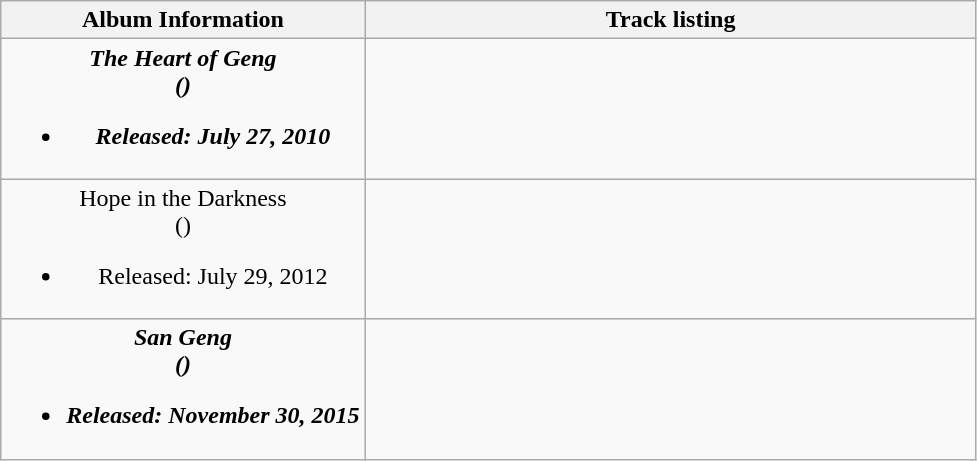<table class="wikitable">
<tr>
<th align="left">Album Information</th>
<th align="left" width="400px">Track listing</th>
</tr>
<tr>
<td align="center"><strong><em>The Heart of Geng<em><br>()<strong><br><ul><li>Released: July 27, 2010</li></ul></td>
<td></td>
</tr>
<tr>
<td align="center"></em></strong>Hope in the Darkness</em><br>()</strong><br><ul><li>Released: July 29, 2012</li></ul></td>
<td></td>
</tr>
<tr>
<td align="center"><strong><em>San Geng<em><br>()<strong><br><ul><li>Released: November 30, 2015</li></ul></td>
<td></td>
</tr>
</table>
